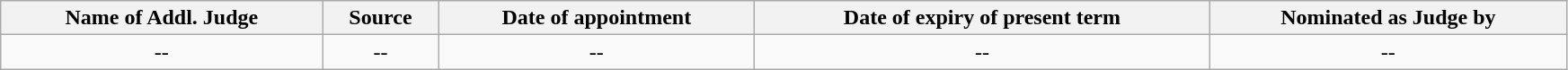<table class="wikitable sortable static-row-numbers static-row-header" style="text-align:center" width="92%">
<tr>
<th>Name of Addl. Judge</th>
<th>Source</th>
<th>Date of appointment</th>
<th>Date of expiry of present term</th>
<th>Nominated as Judge by</th>
</tr>
<tr>
<td>--</td>
<td>--</td>
<td>--</td>
<td>--</td>
<td>--</td>
</tr>
</table>
